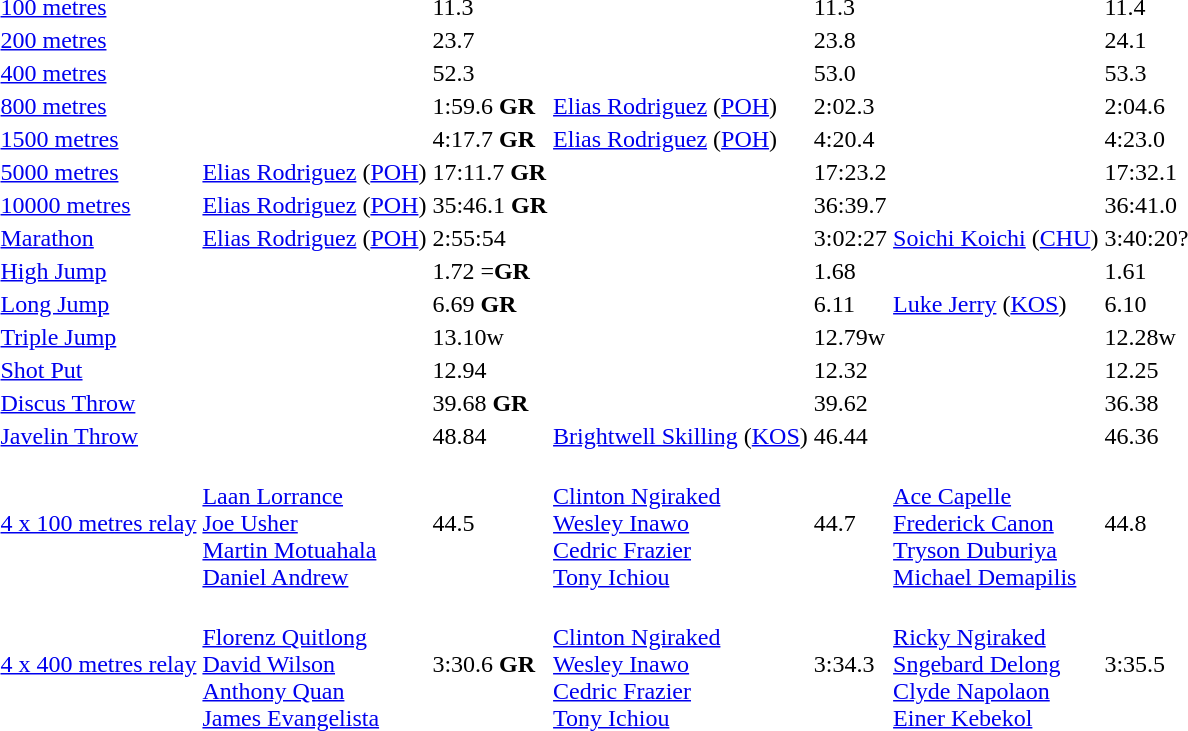<table>
<tr>
<td><a href='#'>100 metres</a></td>
<td></td>
<td>11.3</td>
<td></td>
<td>11.3</td>
<td></td>
<td>11.4</td>
</tr>
<tr>
<td><a href='#'>200 metres</a></td>
<td></td>
<td>23.7</td>
<td></td>
<td>23.8</td>
<td></td>
<td>24.1</td>
</tr>
<tr>
<td><a href='#'>400 metres</a></td>
<td></td>
<td>52.3</td>
<td></td>
<td>53.0</td>
<td></td>
<td>53.3</td>
</tr>
<tr>
<td><a href='#'>800 metres</a></td>
<td></td>
<td>1:59.6 <strong>GR</strong></td>
<td> <a href='#'>Elias Rodriguez</a> (<a href='#'>POH</a>)</td>
<td>2:02.3</td>
<td></td>
<td>2:04.6</td>
</tr>
<tr>
<td><a href='#'>1500 metres</a></td>
<td></td>
<td>4:17.7 <strong>GR</strong></td>
<td> <a href='#'>Elias Rodriguez</a> (<a href='#'>POH</a>)</td>
<td>4:20.4</td>
<td></td>
<td>4:23.0</td>
</tr>
<tr>
<td><a href='#'>5000 metres</a></td>
<td> <a href='#'>Elias Rodriguez</a> (<a href='#'>POH</a>)</td>
<td>17:11.7 <strong>GR</strong></td>
<td></td>
<td>17:23.2</td>
<td></td>
<td>17:32.1</td>
</tr>
<tr>
<td><a href='#'>10000 metres</a></td>
<td> <a href='#'>Elias Rodriguez</a> (<a href='#'>POH</a>)</td>
<td>35:46.1 <strong>GR</strong></td>
<td></td>
<td>36:39.7</td>
<td></td>
<td>36:41.0</td>
</tr>
<tr>
<td><a href='#'>Marathon</a></td>
<td> <a href='#'>Elias Rodriguez</a> (<a href='#'>POH</a>)</td>
<td>2:55:54</td>
<td></td>
<td>3:02:27</td>
<td> <a href='#'>Soichi Koichi</a> (<a href='#'>CHU</a>)</td>
<td>3:40:20?</td>
</tr>
<tr>
<td><a href='#'>High Jump</a></td>
<td></td>
<td>1.72 =<strong>GR</strong></td>
<td></td>
<td>1.68</td>
<td></td>
<td>1.61</td>
</tr>
<tr>
<td><a href='#'>Long Jump</a></td>
<td></td>
<td>6.69 <strong>GR</strong></td>
<td></td>
<td>6.11</td>
<td> <a href='#'>Luke Jerry</a> (<a href='#'>KOS</a>)</td>
<td>6.10</td>
</tr>
<tr>
<td><a href='#'>Triple Jump</a></td>
<td></td>
<td>13.10w</td>
<td></td>
<td>12.79w</td>
<td></td>
<td>12.28w</td>
</tr>
<tr>
<td><a href='#'>Shot Put</a></td>
<td></td>
<td>12.94</td>
<td></td>
<td>12.32</td>
<td></td>
<td>12.25</td>
</tr>
<tr>
<td><a href='#'>Discus Throw</a></td>
<td></td>
<td>39.68 <strong>GR</strong></td>
<td></td>
<td>39.62</td>
<td></td>
<td>36.38</td>
</tr>
<tr>
<td><a href='#'>Javelin Throw</a></td>
<td></td>
<td>48.84</td>
<td> <a href='#'>Brightwell Skilling</a> (<a href='#'>KOS</a>)</td>
<td>46.44</td>
<td></td>
<td>46.36</td>
</tr>
<tr>
<td><a href='#'>4 x 100 metres relay</a></td>
<td> <br> <a href='#'>Laan Lorrance</a>  <br> <a href='#'>Joe Usher</a>  <br> <a href='#'>Martin Motuahala</a>  <br> <a href='#'>Daniel Andrew</a></td>
<td>44.5</td>
<td> <br> <a href='#'>Clinton Ngiraked</a>  <br> <a href='#'>Wesley Inawo</a>  <br> <a href='#'>Cedric Frazier</a>  <br> <a href='#'>Tony Ichiou</a></td>
<td>44.7</td>
<td> <br> <a href='#'>Ace Capelle</a>  <br> <a href='#'>Frederick Canon</a>  <br> <a href='#'>Tryson Duburiya</a>  <br> <a href='#'>Michael Demapilis</a></td>
<td>44.8</td>
</tr>
<tr>
<td><a href='#'>4 x 400 metres relay</a></td>
<td> <br> <a href='#'>Florenz Quitlong</a>  <br> <a href='#'>David Wilson</a>  <br> <a href='#'>Anthony Quan</a>  <br> <a href='#'>James Evangelista</a></td>
<td>3:30.6 <strong>GR</strong></td>
<td> <br> <a href='#'>Clinton Ngiraked</a>  <br> <a href='#'>Wesley Inawo</a>  <br> <a href='#'>Cedric Frazier</a>  <br> <a href='#'>Tony Ichiou</a></td>
<td>3:34.3</td>
<td> <br> <a href='#'>Ricky Ngiraked</a>  <br> <a href='#'>Sngebard Delong</a>  <br> <a href='#'>Clyde Napolaon</a>  <br> <a href='#'>Einer Kebekol</a></td>
<td>3:35.5</td>
</tr>
</table>
